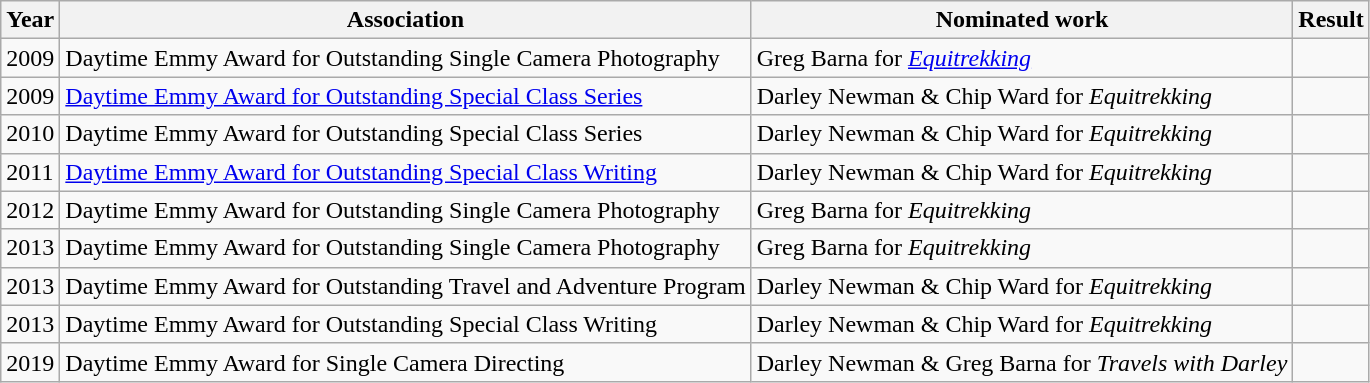<table class="wikitable sortable">
<tr>
<th>Year</th>
<th>Association</th>
<th>Nominated work</th>
<th>Result</th>
</tr>
<tr>
<td>2009</td>
<td>Daytime Emmy Award for Outstanding Single Camera Photography</td>
<td>Greg Barna for <em><a href='#'>Equitrekking</a></em></td>
<td></td>
</tr>
<tr>
<td>2009</td>
<td><a href='#'>Daytime Emmy Award for Outstanding Special Class Series</a></td>
<td>Darley Newman & Chip Ward for <em>Equitrekking</em></td>
<td></td>
</tr>
<tr>
<td>2010</td>
<td>Daytime Emmy Award for Outstanding Special Class Series</td>
<td>Darley Newman & Chip Ward for <em>Equitrekking</em></td>
<td></td>
</tr>
<tr>
<td>2011</td>
<td><a href='#'>Daytime Emmy Award for Outstanding Special Class Writing</a></td>
<td>Darley Newman & Chip Ward for <em>Equitrekking</em></td>
<td></td>
</tr>
<tr>
<td>2012</td>
<td>Daytime Emmy Award for Outstanding Single Camera Photography</td>
<td>Greg Barna for <em>Equitrekking</em></td>
<td></td>
</tr>
<tr>
<td>2013</td>
<td>Daytime Emmy Award for Outstanding Single Camera Photography</td>
<td>Greg Barna for <em>Equitrekking</em></td>
<td></td>
</tr>
<tr>
<td>2013</td>
<td>Daytime Emmy Award for Outstanding Travel and Adventure Program</td>
<td>Darley Newman & Chip Ward for <em>Equitrekking</em></td>
<td></td>
</tr>
<tr>
<td>2013</td>
<td>Daytime Emmy Award for Outstanding Special Class Writing</td>
<td>Darley Newman & Chip Ward for <em>Equitrekking</em></td>
<td></td>
</tr>
<tr>
<td>2019</td>
<td>Daytime Emmy Award for Single Camera Directing</td>
<td>Darley Newman & Greg Barna for <em>Travels with Darley</em></td>
<td></td>
</tr>
</table>
